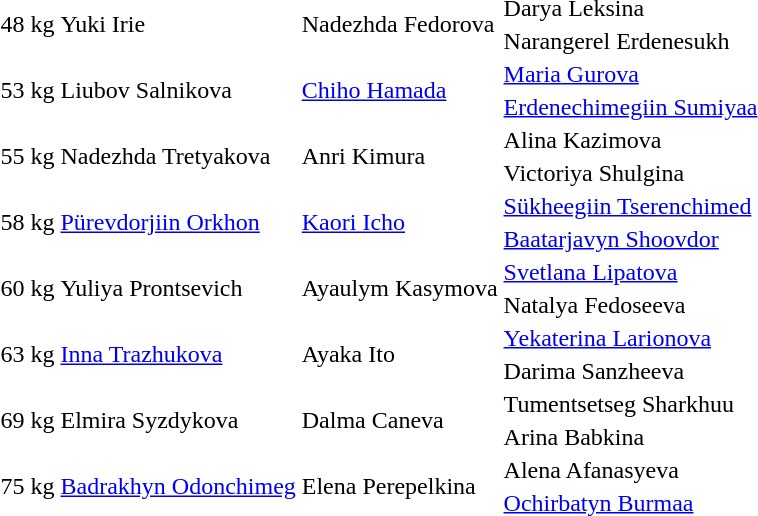<table>
<tr>
<td rowspan=2>48 kg<br></td>
<td rowspan=2> Yuki Irie</td>
<td rowspan=2> Nadezhda Fedorova</td>
<td> Darya Leksina</td>
</tr>
<tr>
<td> Narangerel Erdenesukh</td>
</tr>
<tr>
<td rowspan=2>53 kg<br></td>
<td rowspan=2> Liubov Salnikova</td>
<td rowspan=2> <a href='#'>Chiho Hamada</a></td>
<td> <a href='#'>Maria Gurova</a></td>
</tr>
<tr>
<td> <a href='#'>Erdenechimegiin Sumiyaa</a></td>
</tr>
<tr>
<td rowspan=2>55 kg<br></td>
<td rowspan=2> Nadezhda Tretyakova</td>
<td rowspan=2> Anri Kimura</td>
<td> Alina Kazimova</td>
</tr>
<tr>
<td> Victoriya Shulgina</td>
</tr>
<tr>
<td rowspan=2>58 kg<br></td>
<td rowspan=2> <a href='#'>Pürevdorjiin Orkhon</a></td>
<td rowspan=2> <a href='#'>Kaori Icho</a></td>
<td> <a href='#'>Sükheegiin Tserenchimed</a></td>
</tr>
<tr>
<td>  <a href='#'>Baatarjavyn Shoovdor</a></td>
</tr>
<tr>
<td rowspan=2>60 kg<br></td>
<td rowspan=2> Yuliya Prontsevich</td>
<td rowspan=2> Ayaulym Kasymova</td>
<td> <a href='#'>Svetlana Lipatova</a></td>
</tr>
<tr>
<td> Natalya Fedoseeva</td>
</tr>
<tr>
<td rowspan=2>63 kg<br></td>
<td rowspan=2> <a href='#'>Inna Trazhukova</a></td>
<td rowspan=2> Ayaka Ito</td>
<td> <a href='#'>Yekaterina Larionova</a></td>
</tr>
<tr>
<td> Darima Sanzheeva</td>
</tr>
<tr>
<td rowspan=2>69 kg<br></td>
<td rowspan=2> Elmira Syzdykova</td>
<td rowspan=2> Dalma Caneva</td>
<td> Tumentsetseg Sharkhuu</td>
</tr>
<tr>
<td> Arina Babkina</td>
</tr>
<tr>
<td rowspan=2>75 kg<br></td>
<td rowspan=2> <a href='#'>Badrakhyn Odonchimeg</a></td>
<td rowspan=2> Elena Perepelkina</td>
<td> Alena Afanasyeva</td>
</tr>
<tr>
<td> <a href='#'>Ochirbatyn Burmaa</a></td>
</tr>
</table>
